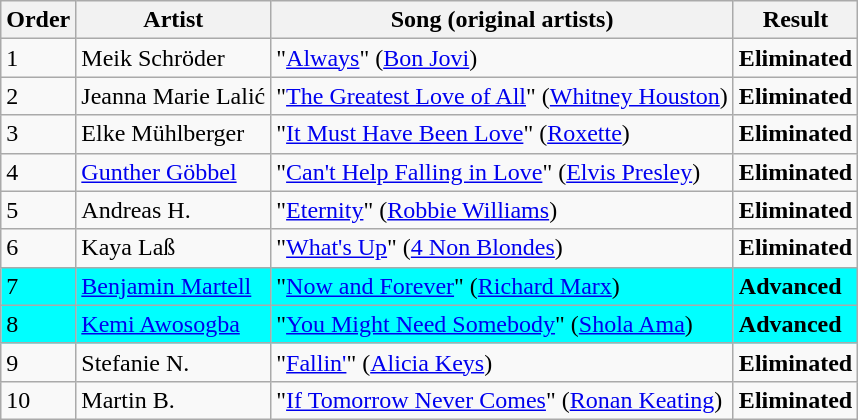<table class=wikitable>
<tr>
<th>Order</th>
<th>Artist</th>
<th>Song (original artists)</th>
<th>Result</th>
</tr>
<tr>
<td>1</td>
<td>Meik Schröder</td>
<td>"<a href='#'>Always</a>" (<a href='#'>Bon Jovi</a>)</td>
<td><strong>Eliminated</strong></td>
</tr>
<tr>
<td>2</td>
<td>Jeanna Marie Lalić</td>
<td>"<a href='#'>The Greatest Love of All</a>" (<a href='#'>Whitney Houston</a>)</td>
<td><strong>Eliminated</strong></td>
</tr>
<tr>
<td>3</td>
<td>Elke Mühlberger</td>
<td>"<a href='#'>It Must Have Been Love</a>" (<a href='#'>Roxette</a>)</td>
<td><strong>Eliminated</strong></td>
</tr>
<tr>
<td>4</td>
<td><a href='#'>Gunther Göbbel</a></td>
<td>"<a href='#'>Can't Help Falling in Love</a>" (<a href='#'>Elvis Presley</a>)</td>
<td><strong>Eliminated</strong></td>
</tr>
<tr>
<td>5</td>
<td>Andreas H.</td>
<td>"<a href='#'>Eternity</a>" (<a href='#'>Robbie Williams</a>)</td>
<td><strong>Eliminated</strong></td>
</tr>
<tr>
<td>6</td>
<td>Kaya Laß</td>
<td>"<a href='#'>What's Up</a>" (<a href='#'>4 Non Blondes</a>)</td>
<td><strong>Eliminated</strong></td>
</tr>
<tr style="background:cyan;">
<td>7</td>
<td><a href='#'>Benjamin Martell</a></td>
<td>"<a href='#'>Now and Forever</a>" (<a href='#'>Richard Marx</a>)</td>
<td><strong>Advanced</strong></td>
</tr>
<tr style="background:cyan;">
<td>8</td>
<td><a href='#'>Kemi Awosogba</a></td>
<td>"<a href='#'>You Might Need Somebody</a>" (<a href='#'>Shola Ama</a>)</td>
<td><strong>Advanced</strong></td>
</tr>
<tr>
<td>9</td>
<td>Stefanie N.</td>
<td>"<a href='#'>Fallin'</a>" (<a href='#'>Alicia Keys</a>)</td>
<td><strong>Eliminated</strong></td>
</tr>
<tr>
<td>10</td>
<td>Martin B.</td>
<td>"<a href='#'>If Tomorrow Never Comes</a>" (<a href='#'>Ronan Keating</a>)</td>
<td><strong>Eliminated</strong></td>
</tr>
</table>
